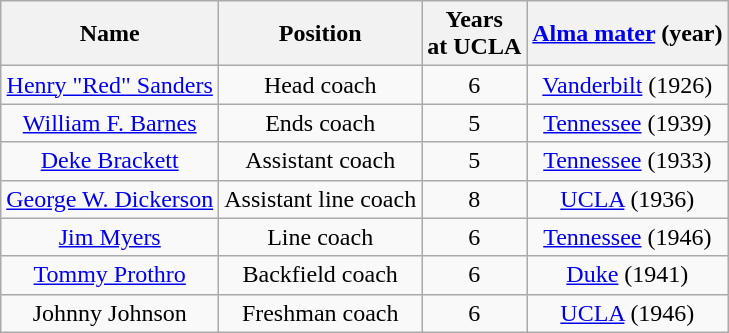<table class="wikitable">
<tr>
<th>Name</th>
<th>Position</th>
<th>Years<br>at UCLA</th>
<th><a href='#'>Alma mater</a> (year)</th>
</tr>
<tr align="center">
<td><a href='#'>Henry "Red" Sanders</a></td>
<td>Head coach</td>
<td>6</td>
<td><a href='#'>Vanderbilt</a> (1926)</td>
</tr>
<tr align="center">
<td><a href='#'>William F. Barnes</a></td>
<td>Ends coach</td>
<td>5</td>
<td><a href='#'>Tennessee</a> (1939)</td>
</tr>
<tr align="center">
<td><a href='#'>Deke Brackett</a></td>
<td>Assistant coach</td>
<td>5</td>
<td><a href='#'>Tennessee</a> (1933)</td>
</tr>
<tr align="center">
<td><a href='#'>George W. Dickerson</a></td>
<td>Assistant line coach</td>
<td>8</td>
<td><a href='#'>UCLA</a> (1936)</td>
</tr>
<tr align="center">
<td><a href='#'>Jim Myers</a></td>
<td>Line coach</td>
<td>6</td>
<td><a href='#'>Tennessee</a> (1946)</td>
</tr>
<tr align="center">
<td><a href='#'>Tommy Prothro</a></td>
<td>Backfield coach</td>
<td>6</td>
<td><a href='#'>Duke</a> (1941)</td>
</tr>
<tr align="center">
<td>Johnny Johnson</td>
<td>Freshman coach</td>
<td>6</td>
<td><a href='#'>UCLA</a> (1946)</td>
</tr>
</table>
